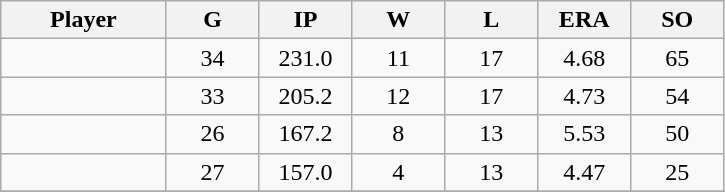<table class="wikitable sortable">
<tr>
<th bgcolor="#DDDDFF" width="16%">Player</th>
<th bgcolor="#DDDDFF" width="9%">G</th>
<th bgcolor="#DDDDFF" width="9%">IP</th>
<th bgcolor="#DDDDFF" width="9%">W</th>
<th bgcolor="#DDDDFF" width="9%">L</th>
<th bgcolor="#DDDDFF" width="9%">ERA</th>
<th bgcolor="#DDDDFF" width="9%">SO</th>
</tr>
<tr align="center">
<td></td>
<td>34</td>
<td>231.0</td>
<td>11</td>
<td>17</td>
<td>4.68</td>
<td>65</td>
</tr>
<tr align="center">
<td></td>
<td>33</td>
<td>205.2</td>
<td>12</td>
<td>17</td>
<td>4.73</td>
<td>54</td>
</tr>
<tr align="center">
<td></td>
<td>26</td>
<td>167.2</td>
<td>8</td>
<td>13</td>
<td>5.53</td>
<td>50</td>
</tr>
<tr align="center">
<td></td>
<td>27</td>
<td>157.0</td>
<td>4</td>
<td>13</td>
<td>4.47</td>
<td>25</td>
</tr>
<tr align="center">
</tr>
</table>
